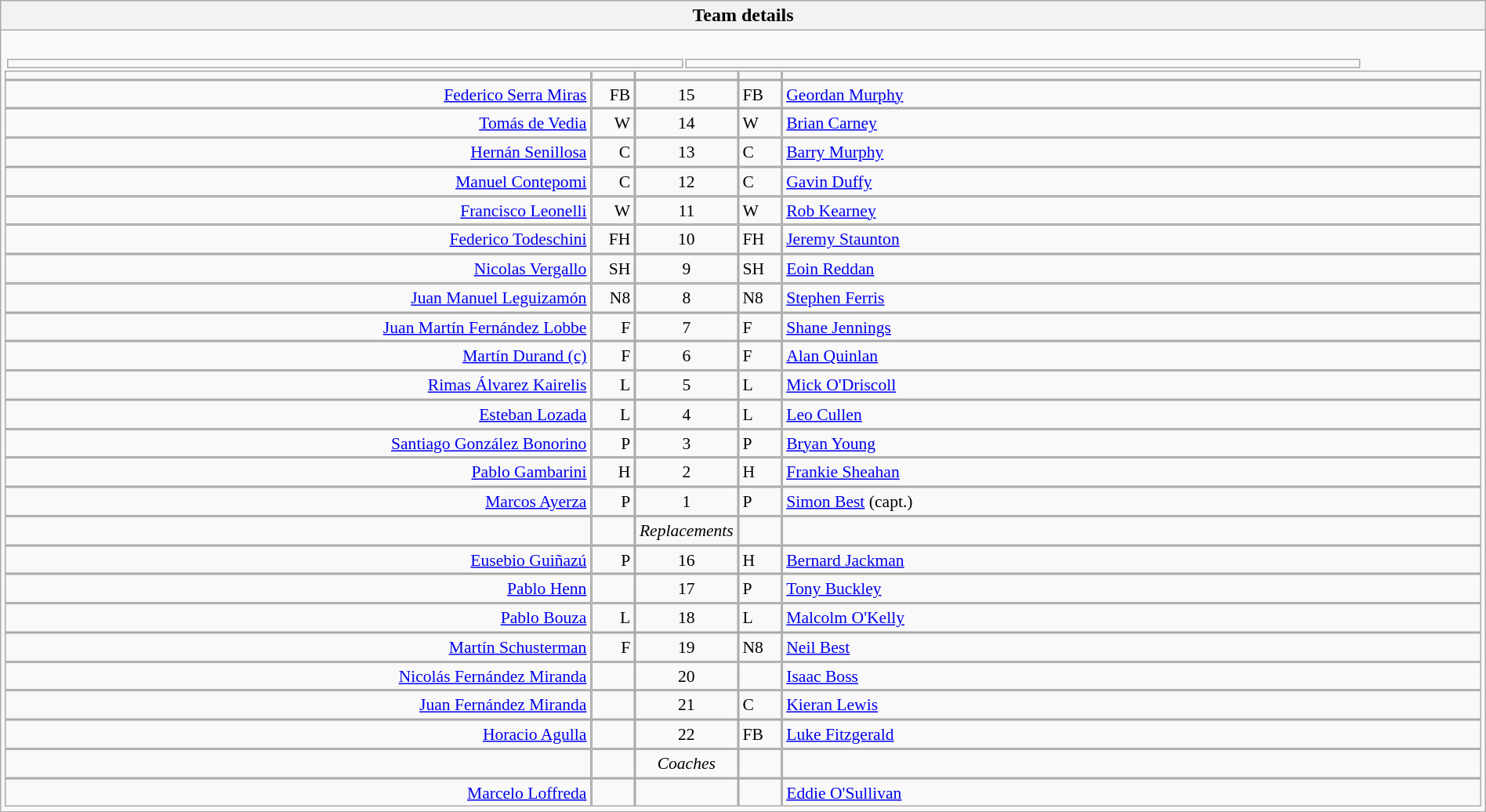<table style="width:100%" class="wikitable collapsible collapsed">
<tr>
<th>Team details</th>
</tr>
<tr>
<td><br><table style="width:92%">
<tr>
<td></td>
<td></td>
</tr>
</table>
<table width="100%" style="font-size: 90%; " cellspacing="0" cellpadding="0" align=center>
<tr>
<td width=41%; text-align=right></td>
<td width=3%; text-align:right></td>
<td width=4%; text-align:center></td>
<td width=3%; text-align:left></td>
<td width=49%; text-align:left></td>
</tr>
<tr>
<td align=right><a href='#'>Federico Serra Miras</a></td>
<td align=right>FB</td>
<td align=center>15</td>
<td>FB</td>
<td><a href='#'>Geordan Murphy</a></td>
</tr>
<tr>
<td align=right><a href='#'>Tomás de Vedia</a></td>
<td align=right>W</td>
<td align=center>14</td>
<td>W</td>
<td><a href='#'>Brian Carney</a></td>
</tr>
<tr>
<td align=right><a href='#'>Hernán Senillosa</a></td>
<td align=right>C</td>
<td align=center>13</td>
<td>C</td>
<td><a href='#'>Barry Murphy</a></td>
</tr>
<tr>
<td align=right><a href='#'>Manuel Contepomi</a></td>
<td align=right>C</td>
<td align=center>12</td>
<td>C</td>
<td><a href='#'>Gavin Duffy</a></td>
</tr>
<tr>
<td align=right><a href='#'>Francisco Leonelli</a></td>
<td align=right>W</td>
<td align=center>11</td>
<td>W</td>
<td><a href='#'>Rob Kearney</a></td>
</tr>
<tr>
<td align=right><a href='#'>Federico Todeschini</a></td>
<td align=right>FH</td>
<td align=center>10</td>
<td>FH</td>
<td><a href='#'>Jeremy Staunton</a></td>
</tr>
<tr>
<td align=right><a href='#'>Nicolas Vergallo</a></td>
<td align=right>SH</td>
<td align=center>9</td>
<td>SH</td>
<td><a href='#'>Eoin Reddan</a></td>
</tr>
<tr>
<td align=right><a href='#'>Juan Manuel Leguizamón</a></td>
<td align=right>N8</td>
<td align=center>8</td>
<td>N8</td>
<td><a href='#'>Stephen Ferris</a></td>
</tr>
<tr>
<td align=right><a href='#'>Juan Martín Fernández Lobbe</a></td>
<td align=right>F</td>
<td align=center>7</td>
<td>F</td>
<td><a href='#'>Shane Jennings</a></td>
</tr>
<tr>
<td align=right><a href='#'>Martín Durand (c)</a></td>
<td align=right>F</td>
<td align=center>6</td>
<td>F</td>
<td><a href='#'>Alan Quinlan</a></td>
</tr>
<tr>
<td align=right><a href='#'>Rimas Álvarez Kairelis</a></td>
<td align=right>L</td>
<td align=center>5</td>
<td>L</td>
<td><a href='#'>Mick O'Driscoll</a></td>
</tr>
<tr>
<td align=right><a href='#'>Esteban Lozada</a></td>
<td align=right>L</td>
<td align=center>4</td>
<td>L</td>
<td><a href='#'>Leo Cullen</a></td>
</tr>
<tr>
<td align=right><a href='#'>Santiago González Bonorino</a></td>
<td align=right>P</td>
<td align=center>3</td>
<td>P</td>
<td><a href='#'>Bryan Young</a></td>
</tr>
<tr>
<td align=right><a href='#'>Pablo Gambarini</a></td>
<td align=right>H</td>
<td align=center>2</td>
<td>H</td>
<td><a href='#'>Frankie Sheahan</a></td>
</tr>
<tr>
<td align=right><a href='#'>Marcos Ayerza</a></td>
<td align=right>P</td>
<td align=center>1</td>
<td>P</td>
<td><a href='#'>Simon Best</a> (capt.)</td>
</tr>
<tr>
<td></td>
<td></td>
<td align=center><em>Replacements</em></td>
<td></td>
<td></td>
</tr>
<tr>
<td align=right> <a href='#'>Eusebio Guiñazú</a></td>
<td align=right>P</td>
<td align=center>16</td>
<td>H</td>
<td><a href='#'>Bernard Jackman</a> </td>
</tr>
<tr>
<td align=right><a href='#'>Pablo Henn</a></td>
<td align=right></td>
<td align=center>17</td>
<td>P</td>
<td><a href='#'>Tony Buckley</a> </td>
</tr>
<tr>
<td align=right> <a href='#'>Pablo Bouza</a></td>
<td align=right>L</td>
<td align=center>18</td>
<td>L</td>
<td><a href='#'>Malcolm O'Kelly</a> </td>
</tr>
<tr>
<td align=right> <a href='#'>Martín Schusterman</a></td>
<td align=right>F</td>
<td align=center>19</td>
<td>N8</td>
<td><a href='#'>Neil Best</a> </td>
</tr>
<tr>
<td align=right><a href='#'>Nicolás Fernández Miranda</a></td>
<td align=right></td>
<td align=center>20</td>
<td></td>
<td><a href='#'>Isaac Boss</a></td>
</tr>
<tr>
<td align=right><a href='#'>Juan Fernández Miranda</a></td>
<td align=right></td>
<td align=center>21</td>
<td>C</td>
<td><a href='#'>Kieran Lewis</a> </td>
</tr>
<tr>
<td align=right><a href='#'>Horacio Agulla</a></td>
<td align=right></td>
<td align=center>22</td>
<td>FB</td>
<td><a href='#'>Luke Fitzgerald</a> </td>
</tr>
<tr>
<td></td>
<td></td>
<td align=center><em>Coaches</em></td>
<td></td>
<td></td>
</tr>
<tr>
<td align=right> <a href='#'>Marcelo Loffreda</a></td>
<td></td>
<td></td>
<td></td>
<td><a href='#'>Eddie O'Sullivan</a> </td>
</tr>
</table>
</td>
</tr>
</table>
